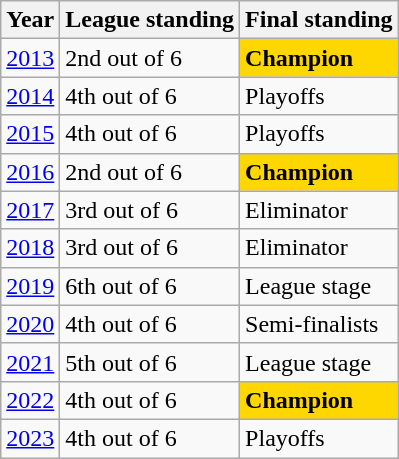<table class="wikitable">
<tr>
<th>Year</th>
<th>League standing</th>
<th>Final standing</th>
</tr>
<tr>
<td><a href='#'>2013</a></td>
<td>2nd out of 6</td>
<td style="background: gold;"><strong>Champion</strong></td>
</tr>
<tr>
<td><a href='#'>2014</a></td>
<td>4th out of 6</td>
<td>Playoffs</td>
</tr>
<tr>
<td><a href='#'>2015</a></td>
<td>4th out of 6</td>
<td>Playoffs</td>
</tr>
<tr>
<td><a href='#'>2016</a></td>
<td>2nd out of 6</td>
<td style= "background: gold;"><strong>Champion</strong></td>
</tr>
<tr>
<td><a href='#'>2017</a></td>
<td>3rd out of 6</td>
<td>Eliminator</td>
</tr>
<tr>
<td><a href='#'>2018</a></td>
<td>3rd out of 6</td>
<td>Eliminator</td>
</tr>
<tr>
<td><a href='#'>2019</a></td>
<td>6th out of 6</td>
<td>League stage</td>
</tr>
<tr>
<td><a href='#'>2020</a></td>
<td>4th out of 6</td>
<td>Semi-finalists</td>
</tr>
<tr>
<td><a href='#'>2021</a></td>
<td>5th out of 6</td>
<td>League stage</td>
</tr>
<tr>
<td><a href='#'>2022</a></td>
<td>4th out of 6</td>
<td style= "background: gold;"><strong>Champion</strong></td>
</tr>
<tr>
<td><a href='#'>2023</a></td>
<td>4th out of 6</td>
<td>Playoffs</td>
</tr>
</table>
